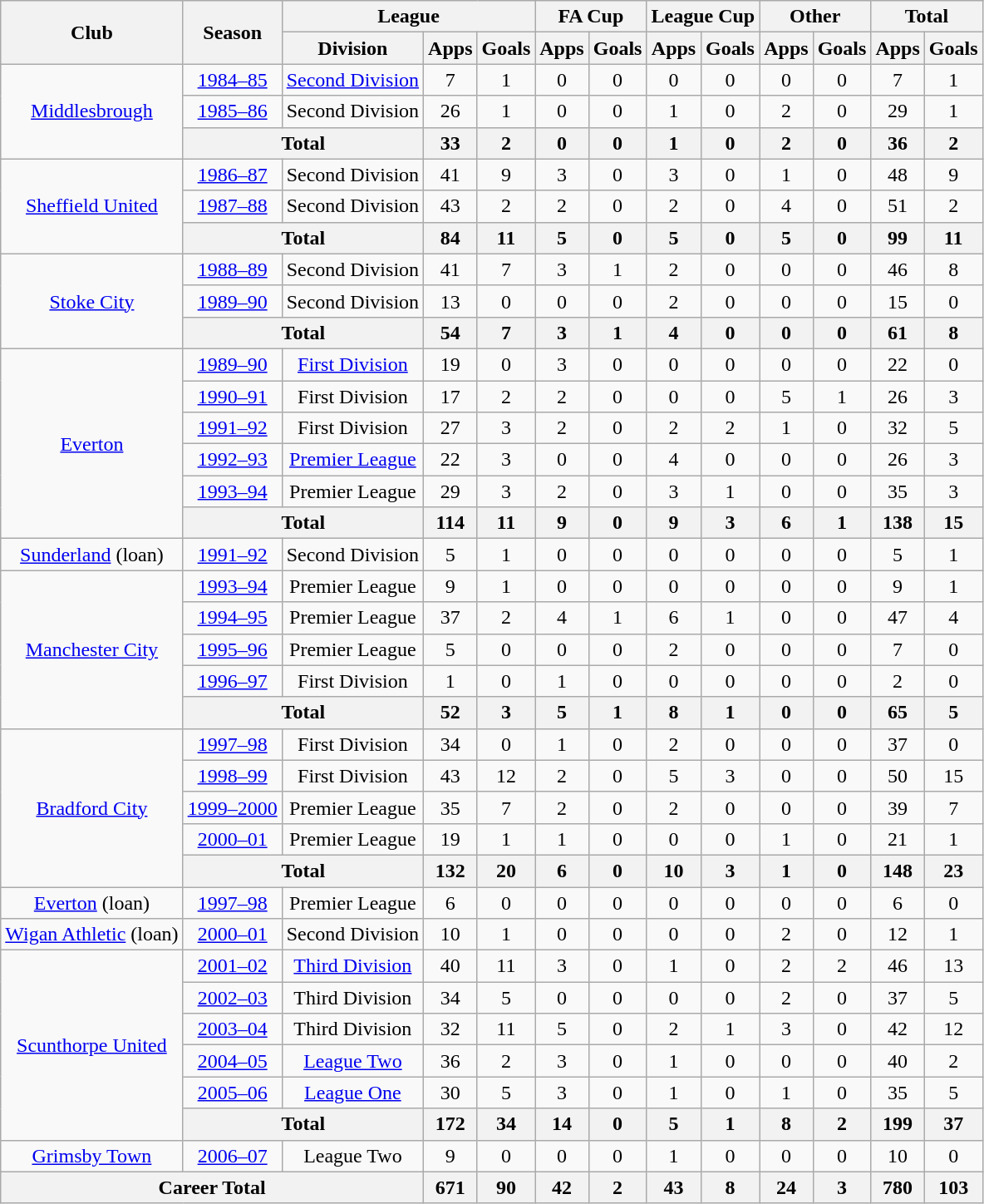<table class="wikitable" style="text-align: center;">
<tr>
<th rowspan="2">Club</th>
<th rowspan="2">Season</th>
<th colspan="3">League</th>
<th colspan="2">FA Cup</th>
<th colspan="2">League Cup</th>
<th colspan="2">Other</th>
<th colspan="2">Total</th>
</tr>
<tr>
<th>Division</th>
<th>Apps</th>
<th>Goals</th>
<th>Apps</th>
<th>Goals</th>
<th>Apps</th>
<th>Goals</th>
<th>Apps</th>
<th>Goals</th>
<th>Apps</th>
<th>Goals</th>
</tr>
<tr>
<td rowspan="3"><a href='#'>Middlesbrough</a></td>
<td><a href='#'>1984–85</a></td>
<td><a href='#'>Second Division</a></td>
<td>7</td>
<td>1</td>
<td>0</td>
<td>0</td>
<td>0</td>
<td>0</td>
<td>0</td>
<td>0</td>
<td>7</td>
<td>1</td>
</tr>
<tr>
<td><a href='#'>1985–86</a></td>
<td>Second Division</td>
<td>26</td>
<td>1</td>
<td>0</td>
<td>0</td>
<td>1</td>
<td>0</td>
<td>2</td>
<td>0</td>
<td>29</td>
<td>1</td>
</tr>
<tr>
<th colspan="2">Total</th>
<th>33</th>
<th>2</th>
<th>0</th>
<th>0</th>
<th>1</th>
<th>0</th>
<th>2</th>
<th>0</th>
<th>36</th>
<th>2</th>
</tr>
<tr>
<td rowspan="3"><a href='#'>Sheffield United</a></td>
<td><a href='#'>1986–87</a></td>
<td>Second Division</td>
<td>41</td>
<td>9</td>
<td>3</td>
<td>0</td>
<td>3</td>
<td>0</td>
<td>1</td>
<td>0</td>
<td>48</td>
<td>9</td>
</tr>
<tr>
<td><a href='#'>1987–88</a></td>
<td>Second Division</td>
<td>43</td>
<td>2</td>
<td>2</td>
<td>0</td>
<td>2</td>
<td>0</td>
<td>4</td>
<td>0</td>
<td>51</td>
<td>2</td>
</tr>
<tr>
<th colspan="2">Total</th>
<th>84</th>
<th>11</th>
<th>5</th>
<th>0</th>
<th>5</th>
<th>0</th>
<th>5</th>
<th>0</th>
<th>99</th>
<th>11</th>
</tr>
<tr>
<td rowspan="3"><a href='#'>Stoke City</a></td>
<td><a href='#'>1988–89</a></td>
<td>Second Division</td>
<td>41</td>
<td>7</td>
<td>3</td>
<td>1</td>
<td>2</td>
<td>0</td>
<td>0</td>
<td>0</td>
<td>46</td>
<td>8</td>
</tr>
<tr>
<td><a href='#'>1989–90</a></td>
<td>Second Division</td>
<td>13</td>
<td>0</td>
<td>0</td>
<td>0</td>
<td>2</td>
<td>0</td>
<td>0</td>
<td>0</td>
<td>15</td>
<td>0</td>
</tr>
<tr>
<th colspan="2">Total</th>
<th>54</th>
<th>7</th>
<th>3</th>
<th>1</th>
<th>4</th>
<th>0</th>
<th>0</th>
<th>0</th>
<th>61</th>
<th>8</th>
</tr>
<tr>
<td rowspan="6"><a href='#'>Everton</a></td>
<td><a href='#'>1989–90</a></td>
<td><a href='#'>First Division</a></td>
<td>19</td>
<td>0</td>
<td>3</td>
<td>0</td>
<td>0</td>
<td>0</td>
<td>0</td>
<td>0</td>
<td>22</td>
<td>0</td>
</tr>
<tr>
<td><a href='#'>1990–91</a></td>
<td>First Division</td>
<td>17</td>
<td>2</td>
<td>2</td>
<td>0</td>
<td>0</td>
<td>0</td>
<td>5</td>
<td>1</td>
<td>26</td>
<td>3</td>
</tr>
<tr>
<td><a href='#'>1991–92</a></td>
<td>First Division</td>
<td>27</td>
<td>3</td>
<td>2</td>
<td>0</td>
<td>2</td>
<td>2</td>
<td>1</td>
<td>0</td>
<td>32</td>
<td>5</td>
</tr>
<tr>
<td><a href='#'>1992–93</a></td>
<td><a href='#'>Premier League</a></td>
<td>22</td>
<td>3</td>
<td>0</td>
<td>0</td>
<td>4</td>
<td>0</td>
<td>0</td>
<td>0</td>
<td>26</td>
<td>3</td>
</tr>
<tr>
<td><a href='#'>1993–94</a></td>
<td>Premier League</td>
<td>29</td>
<td>3</td>
<td>2</td>
<td>0</td>
<td>3</td>
<td>1</td>
<td>0</td>
<td>0</td>
<td>35</td>
<td>3</td>
</tr>
<tr>
<th colspan="2">Total</th>
<th>114</th>
<th>11</th>
<th>9</th>
<th>0</th>
<th>9</th>
<th>3</th>
<th>6</th>
<th>1</th>
<th>138</th>
<th>15</th>
</tr>
<tr>
<td><a href='#'>Sunderland</a> (loan)</td>
<td><a href='#'>1991–92</a></td>
<td>Second Division</td>
<td>5</td>
<td>1</td>
<td>0</td>
<td>0</td>
<td>0</td>
<td>0</td>
<td>0</td>
<td>0</td>
<td>5</td>
<td>1</td>
</tr>
<tr>
<td rowspan="5"><a href='#'>Manchester City</a></td>
<td><a href='#'>1993–94</a></td>
<td>Premier League</td>
<td>9</td>
<td>1</td>
<td>0</td>
<td>0</td>
<td>0</td>
<td>0</td>
<td>0</td>
<td>0</td>
<td>9</td>
<td>1</td>
</tr>
<tr>
<td><a href='#'>1994–95</a></td>
<td>Premier League</td>
<td>37</td>
<td>2</td>
<td>4</td>
<td>1</td>
<td>6</td>
<td>1</td>
<td>0</td>
<td>0</td>
<td>47</td>
<td>4</td>
</tr>
<tr>
<td><a href='#'>1995–96</a></td>
<td>Premier League</td>
<td>5</td>
<td>0</td>
<td>0</td>
<td>0</td>
<td>2</td>
<td>0</td>
<td>0</td>
<td>0</td>
<td>7</td>
<td>0</td>
</tr>
<tr>
<td><a href='#'>1996–97</a></td>
<td>First Division</td>
<td>1</td>
<td>0</td>
<td>1</td>
<td>0</td>
<td>0</td>
<td>0</td>
<td>0</td>
<td>0</td>
<td>2</td>
<td>0</td>
</tr>
<tr>
<th colspan="2">Total</th>
<th>52</th>
<th>3</th>
<th>5</th>
<th>1</th>
<th>8</th>
<th>1</th>
<th>0</th>
<th>0</th>
<th>65</th>
<th>5</th>
</tr>
<tr>
<td rowspan="5"><a href='#'>Bradford City</a></td>
<td><a href='#'>1997–98</a></td>
<td>First Division</td>
<td>34</td>
<td>0</td>
<td>1</td>
<td>0</td>
<td>2</td>
<td>0</td>
<td>0</td>
<td>0</td>
<td>37</td>
<td>0</td>
</tr>
<tr>
<td><a href='#'>1998–99</a></td>
<td>First Division</td>
<td>43</td>
<td>12</td>
<td>2</td>
<td>0</td>
<td>5</td>
<td>3</td>
<td>0</td>
<td>0</td>
<td>50</td>
<td>15</td>
</tr>
<tr>
<td><a href='#'>1999–2000</a></td>
<td>Premier League</td>
<td>35</td>
<td>7</td>
<td>2</td>
<td>0</td>
<td>2</td>
<td>0</td>
<td>0</td>
<td>0</td>
<td>39</td>
<td>7</td>
</tr>
<tr>
<td><a href='#'>2000–01</a></td>
<td>Premier League</td>
<td>19</td>
<td>1</td>
<td>1</td>
<td>0</td>
<td>0</td>
<td>0</td>
<td>1</td>
<td>0</td>
<td>21</td>
<td>1</td>
</tr>
<tr>
<th colspan="2">Total</th>
<th>132</th>
<th>20</th>
<th>6</th>
<th>0</th>
<th>10</th>
<th>3</th>
<th>1</th>
<th>0</th>
<th>148</th>
<th>23</th>
</tr>
<tr>
<td><a href='#'>Everton</a> (loan)</td>
<td><a href='#'>1997–98</a></td>
<td>Premier League</td>
<td>6</td>
<td>0</td>
<td>0</td>
<td>0</td>
<td>0</td>
<td>0</td>
<td>0</td>
<td>0</td>
<td>6</td>
<td>0</td>
</tr>
<tr>
<td><a href='#'>Wigan Athletic</a> (loan)</td>
<td><a href='#'>2000–01</a></td>
<td>Second Division</td>
<td>10</td>
<td>1</td>
<td>0</td>
<td>0</td>
<td>0</td>
<td>0</td>
<td>2</td>
<td>0</td>
<td>12</td>
<td>1</td>
</tr>
<tr>
<td rowspan="6"><a href='#'>Scunthorpe United</a></td>
<td><a href='#'>2001–02</a></td>
<td><a href='#'>Third Division</a></td>
<td>40</td>
<td>11</td>
<td>3</td>
<td>0</td>
<td>1</td>
<td>0</td>
<td>2</td>
<td>2</td>
<td>46</td>
<td>13</td>
</tr>
<tr>
<td><a href='#'>2002–03</a></td>
<td>Third Division</td>
<td>34</td>
<td>5</td>
<td>0</td>
<td>0</td>
<td>0</td>
<td>0</td>
<td>2</td>
<td>0</td>
<td>37</td>
<td>5</td>
</tr>
<tr>
<td><a href='#'>2003–04</a></td>
<td>Third Division</td>
<td>32</td>
<td>11</td>
<td>5</td>
<td>0</td>
<td>2</td>
<td>1</td>
<td>3</td>
<td>0</td>
<td>42</td>
<td>12</td>
</tr>
<tr>
<td><a href='#'>2004–05</a></td>
<td><a href='#'>League Two</a></td>
<td>36</td>
<td>2</td>
<td>3</td>
<td>0</td>
<td>1</td>
<td>0</td>
<td>0</td>
<td>0</td>
<td>40</td>
<td>2</td>
</tr>
<tr>
<td><a href='#'>2005–06</a></td>
<td><a href='#'>League One</a></td>
<td>30</td>
<td>5</td>
<td>3</td>
<td>0</td>
<td>1</td>
<td>0</td>
<td>1</td>
<td>0</td>
<td>35</td>
<td>5</td>
</tr>
<tr>
<th colspan="2">Total</th>
<th>172</th>
<th>34</th>
<th>14</th>
<th>0</th>
<th>5</th>
<th>1</th>
<th>8</th>
<th>2</th>
<th>199</th>
<th>37</th>
</tr>
<tr>
<td><a href='#'>Grimsby Town</a></td>
<td><a href='#'>2006–07</a></td>
<td>League Two</td>
<td>9</td>
<td>0</td>
<td>0</td>
<td>0</td>
<td>1</td>
<td>0</td>
<td>0</td>
<td>0</td>
<td>10</td>
<td>0</td>
</tr>
<tr>
<th colspan="3">Career Total</th>
<th>671</th>
<th>90</th>
<th>42</th>
<th>2</th>
<th>43</th>
<th>8</th>
<th>24</th>
<th>3</th>
<th>780</th>
<th>103</th>
</tr>
</table>
